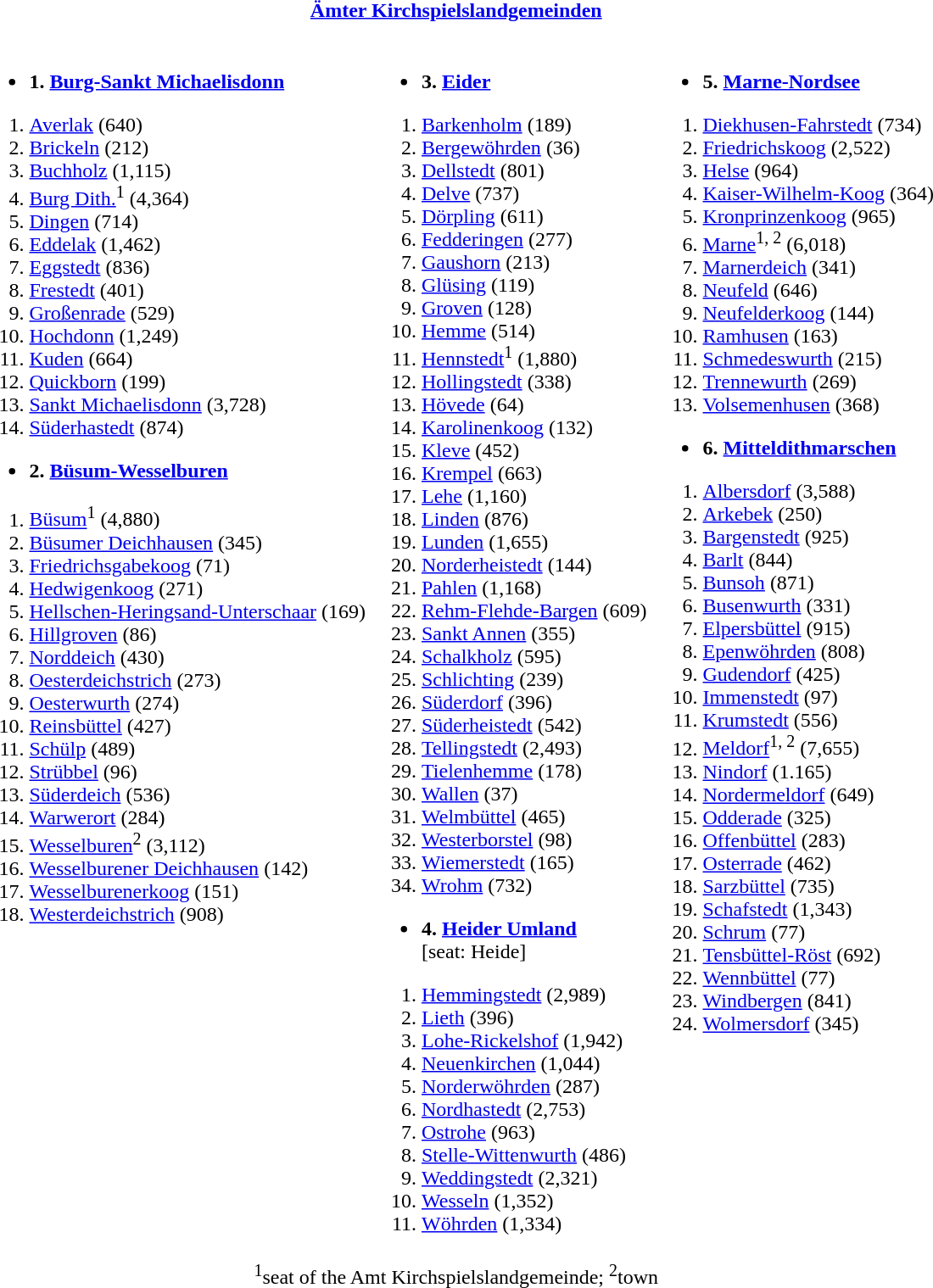<table>
<tr>
<th colspan=3><a href='#'>Ämter Kirchspielslandgemeinden</a></th>
</tr>
<tr valign=top>
<td><br><ul><li><strong>1. <a href='#'>Burg-Sankt Michaelisdonn</a></strong></li></ul><ol><li><a href='#'>Averlak</a> (640)</li><li><a href='#'>Brickeln</a> (212)</li><li><a href='#'>Buchholz</a> (1,115)</li><li><a href='#'>Burg Dith.</a><sup>1</sup> (4,364)</li><li><a href='#'>Dingen</a> (714)</li><li><a href='#'>Eddelak</a> (1,462)</li><li><a href='#'>Eggstedt</a> (836)</li><li><a href='#'>Frestedt</a> (401)</li><li><a href='#'>Großenrade</a> (529)</li><li><a href='#'>Hochdonn</a> (1,249)</li><li><a href='#'>Kuden</a> (664)</li><li><a href='#'>Quickborn</a> (199)</li><li><a href='#'>Sankt Michaelisdonn</a> (3,728)</li><li><a href='#'>Süderhastedt</a> (874)</li></ol><ul><li><strong>2. <a href='#'>Büsum-Wesselburen</a></strong></li></ul><ol><li><a href='#'>Büsum</a><sup>1</sup> (4,880)</li><li><a href='#'>Büsumer Deichhausen</a> (345)</li><li><a href='#'>Friedrichsgabekoog</a> (71)</li><li><a href='#'>Hedwigenkoog</a> (271)</li><li><a href='#'>Hellschen-Heringsand-Unterschaar</a> (169)</li><li><a href='#'>Hillgroven</a> (86)</li><li><a href='#'>Norddeich</a> (430)</li><li><a href='#'>Oesterdeichstrich</a> (273)</li><li><a href='#'>Oesterwurth</a> (274)</li><li><a href='#'>Reinsbüttel</a> (427)</li><li><a href='#'>Schülp</a> (489)</li><li><a href='#'>Strübbel</a> (96)</li><li><a href='#'>Süderdeich</a> (536)</li><li><a href='#'>Warwerort</a> (284)</li><li><a href='#'>Wesselburen</a><sup>2</sup> (3,112)</li><li><a href='#'>Wesselburener Deichhausen</a> (142)</li><li><a href='#'>Wesselburenerkoog</a> (151)</li><li><a href='#'>Westerdeichstrich</a> (908)</li></ol></td>
<td><br><ul><li><strong>3. <a href='#'>Eider</a></strong></li></ul><ol><li><a href='#'>Barkenholm</a> (189)</li><li><a href='#'>Bergewöhrden</a> (36)</li><li><a href='#'>Dellstedt</a> (801)</li><li><a href='#'>Delve</a> (737)</li><li><a href='#'>Dörpling</a> (611)</li><li><a href='#'>Fedderingen</a> (277)</li><li><a href='#'>Gaushorn</a> (213)</li><li><a href='#'>Glüsing</a> (119)</li><li><a href='#'>Groven</a> (128)</li><li><a href='#'>Hemme</a> (514)</li><li><a href='#'>Hennstedt</a><sup>1</sup> (1,880)</li><li><a href='#'>Hollingstedt</a> (338)</li><li><a href='#'>Hövede</a> (64)</li><li><a href='#'>Karolinenkoog</a> (132)</li><li><a href='#'>Kleve</a> (452)</li><li><a href='#'>Krempel</a> (663)</li><li><a href='#'>Lehe</a> (1,160)</li><li><a href='#'>Linden</a> (876)</li><li><a href='#'>Lunden</a> (1,655)</li><li><a href='#'>Norderheistedt</a> (144)</li><li><a href='#'>Pahlen</a> (1,168)</li><li><a href='#'>Rehm-Flehde-Bargen</a> (609)</li><li><a href='#'>Sankt Annen</a> (355)</li><li><a href='#'>Schalkholz</a> (595)</li><li><a href='#'>Schlichting</a> (239)</li><li><a href='#'>Süderdorf</a> (396)</li><li><a href='#'>Süderheistedt</a> (542)</li><li><a href='#'>Tellingstedt</a> (2,493)</li><li><a href='#'>Tielenhemme</a> (178)</li><li><a href='#'>Wallen</a> (37)</li><li><a href='#'>Welmbüttel</a> (465)</li><li><a href='#'>Westerborstel</a> (98)</li><li><a href='#'>Wiemerstedt</a> (165)</li><li><a href='#'>Wrohm</a> (732)</li></ol><ul><li><strong>4. <a href='#'>Heider Umland</a></strong><br>[seat: Heide]</li></ul><ol><li><a href='#'>Hemmingstedt</a> (2,989)</li><li><a href='#'>Lieth</a> (396)</li><li><a href='#'>Lohe-Rickelshof</a> (1,942)</li><li><a href='#'>Neuenkirchen</a> (1,044)</li><li><a href='#'>Norderwöhrden</a> (287)</li><li><a href='#'>Nordhastedt</a> (2,753)</li><li><a href='#'>Ostrohe</a> (963)</li><li><a href='#'>Stelle-Wittenwurth</a> (486)</li><li><a href='#'>Weddingstedt</a> (2,321)</li><li><a href='#'>Wesseln</a> (1,352)</li><li><a href='#'>Wöhrden</a> (1,334)</li></ol></td>
<td><br><ul><li><strong>5. <a href='#'>Marne-Nordsee</a></strong></li></ul><ol><li><a href='#'>Diekhusen-Fahrstedt</a> (734)</li><li><a href='#'>Friedrichskoog</a> (2,522)</li><li><a href='#'>Helse</a> (964)</li><li><a href='#'>Kaiser-Wilhelm-Koog</a> (364)</li><li><a href='#'>Kronprinzenkoog</a> (965)</li><li><a href='#'>Marne</a><sup>1, 2</sup> (6,018)</li><li><a href='#'>Marnerdeich</a> (341)</li><li><a href='#'>Neufeld</a> (646)</li><li><a href='#'>Neufelderkoog</a> (144)</li><li><a href='#'>Ramhusen</a> (163)</li><li><a href='#'>Schmedeswurth</a> (215)</li><li><a href='#'>Trennewurth</a> (269)</li><li><a href='#'>Volsemenhusen</a> (368)</li></ol><ul><li><strong>6. <a href='#'>Mitteldithmarschen</a></strong></li></ul><ol><li><a href='#'>Albersdorf</a> (3,588)</li><li><a href='#'>Arkebek</a> (250)</li><li><a href='#'>Bargenstedt</a> (925)</li><li><a href='#'>Barlt</a> (844)</li><li><a href='#'>Bunsoh</a> (871)</li><li><a href='#'>Busenwurth</a> (331)</li><li><a href='#'>Elpersbüttel</a> (915)</li><li><a href='#'>Epenwöhrden</a> (808)</li><li><a href='#'>Gudendorf</a> (425)</li><li><a href='#'>Immenstedt</a> (97)</li><li><a href='#'>Krumstedt</a> (556)</li><li><a href='#'>Meldorf</a><sup>1, 2</sup> (7,655)</li><li><a href='#'>Nindorf</a> (1.165)</li><li><a href='#'>Nordermeldorf</a> (649)</li><li><a href='#'>Odderade</a> (325)</li><li><a href='#'>Offenbüttel</a> (283)</li><li><a href='#'>Osterrade</a> (462)</li><li><a href='#'>Sarzbüttel</a> (735)</li><li><a href='#'>Schafstedt</a> (1,343)</li><li><a href='#'>Schrum</a> (77)</li><li><a href='#'>Tensbüttel-Röst</a> (692)</li><li><a href='#'>Wennbüttel</a> (77)</li><li><a href='#'>Windbergen</a> (841)</li><li><a href='#'>Wolmersdorf</a> (345)</li></ol></td>
</tr>
<tr>
<td colspan=3 align=center><sup>1</sup>seat of the Amt Kirchspielslandgemeinde; <sup>2</sup>town</td>
</tr>
</table>
